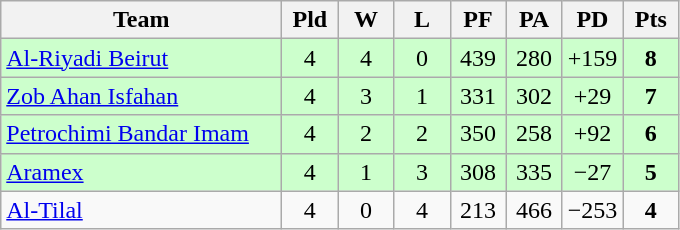<table class="wikitable" style="text-align:center;">
<tr>
<th width=180>Team</th>
<th width=30>Pld</th>
<th width=30>W</th>
<th width=30>L</th>
<th width=30>PF</th>
<th width=30>PA</th>
<th width=30>PD</th>
<th width=30>Pts</th>
</tr>
<tr bgcolor="#ccffcc">
<td align="left"> <a href='#'>Al-Riyadi Beirut</a></td>
<td>4</td>
<td>4</td>
<td>0</td>
<td>439</td>
<td>280</td>
<td>+159</td>
<td><strong>8</strong></td>
</tr>
<tr bgcolor="#ccffcc">
<td align="left"> <a href='#'>Zob Ahan Isfahan</a></td>
<td>4</td>
<td>3</td>
<td>1</td>
<td>331</td>
<td>302</td>
<td>+29</td>
<td><strong>7</strong></td>
</tr>
<tr bgcolor="#ccffcc">
<td align="left"> <a href='#'>Petrochimi Bandar Imam</a></td>
<td>4</td>
<td>2</td>
<td>2</td>
<td>350</td>
<td>258</td>
<td>+92</td>
<td><strong>6</strong></td>
</tr>
<tr bgcolor="#ccffcc">
<td align="left"> <a href='#'>Aramex</a></td>
<td>4</td>
<td>1</td>
<td>3</td>
<td>308</td>
<td>335</td>
<td>−27</td>
<td><strong>5</strong></td>
</tr>
<tr>
<td align="left"> <a href='#'>Al-Tilal</a></td>
<td>4</td>
<td>0</td>
<td>4</td>
<td>213</td>
<td>466</td>
<td>−253</td>
<td><strong>4</strong></td>
</tr>
</table>
